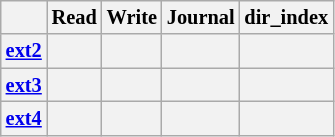<table class="wikitable sortable" style="font-size: 85%; text-align: center">
<tr>
<th class="unsortable"></th>
<th>Read</th>
<th>Write</th>
<th>Journal</th>
<th>dir_index</th>
</tr>
<tr>
<th><a href='#'>ext2</a></th>
<th></th>
<th></th>
<th></th>
<th></th>
</tr>
<tr>
<th><a href='#'>ext3</a></th>
<th></th>
<th></th>
<th></th>
<th></th>
</tr>
<tr>
<th><a href='#'>ext4</a></th>
<th></th>
<th></th>
<th></th>
<th></th>
</tr>
</table>
